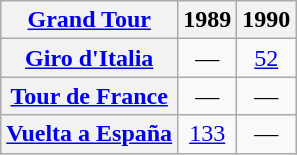<table class="wikitable plainrowheaders">
<tr>
<th scope="col"><a href='#'>Grand Tour</a></th>
<th scope="col">1989</th>
<th scope="col">1990</th>
</tr>
<tr style="text-align:center;">
<th scope="row"> <a href='#'>Giro d'Italia</a></th>
<td>—</td>
<td style="text-align:center;"><a href='#'>52</a></td>
</tr>
<tr style="text-align:center;">
<th scope="row"> <a href='#'>Tour de France</a></th>
<td>—</td>
<td>—</td>
</tr>
<tr style="text-align:center;">
<th scope="row"> <a href='#'>Vuelta a España</a></th>
<td style="text-align:center;"><a href='#'>133</a></td>
<td>—</td>
</tr>
</table>
